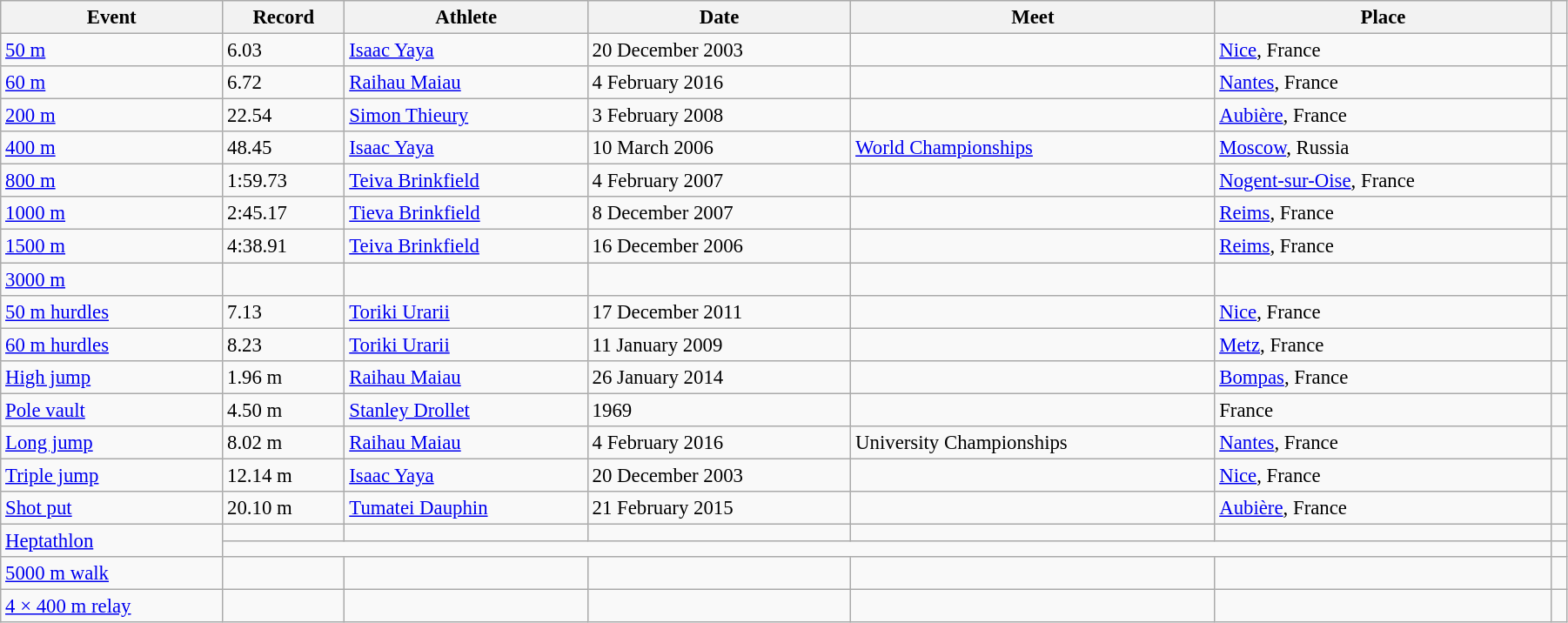<table class="wikitable" style="font-size:95%; width: 95%;">
<tr>
<th>Event</th>
<th>Record</th>
<th>Athlete</th>
<th>Date</th>
<th>Meet</th>
<th>Place</th>
<th></th>
</tr>
<tr>
<td><a href='#'>50 m</a></td>
<td>6.03</td>
<td><a href='#'>Isaac Yaya</a></td>
<td>20 December 2003</td>
<td></td>
<td><a href='#'>Nice</a>, France</td>
<td></td>
</tr>
<tr>
<td><a href='#'>60 m</a></td>
<td>6.72</td>
<td><a href='#'>Raihau Maiau</a></td>
<td>4 February 2016</td>
<td></td>
<td><a href='#'>Nantes</a>, France</td>
<td></td>
</tr>
<tr>
<td><a href='#'>200 m</a></td>
<td>22.54</td>
<td><a href='#'>Simon Thieury</a></td>
<td>3 February 2008</td>
<td></td>
<td><a href='#'>Aubière</a>, France</td>
<td></td>
</tr>
<tr>
<td><a href='#'>400 m</a></td>
<td>48.45</td>
<td><a href='#'>Isaac Yaya</a></td>
<td>10 March 2006</td>
<td><a href='#'>World Championships</a></td>
<td><a href='#'>Moscow</a>, Russia</td>
<td></td>
</tr>
<tr>
<td><a href='#'>800 m</a></td>
<td>1:59.73</td>
<td><a href='#'>Teiva Brinkfield</a></td>
<td>4 February 2007</td>
<td></td>
<td><a href='#'>Nogent-sur-Oise</a>, France</td>
<td></td>
</tr>
<tr>
<td><a href='#'>1000 m</a></td>
<td>2:45.17</td>
<td><a href='#'>Tieva Brinkfield</a></td>
<td>8 December 2007</td>
<td></td>
<td><a href='#'>Reims</a>, France</td>
<td></td>
</tr>
<tr>
<td><a href='#'>1500 m</a></td>
<td>4:38.91</td>
<td><a href='#'>Teiva Brinkfield</a></td>
<td>16 December 2006</td>
<td></td>
<td><a href='#'>Reims</a>, France</td>
<td></td>
</tr>
<tr>
<td><a href='#'>3000 m</a></td>
<td></td>
<td></td>
<td></td>
<td></td>
<td></td>
<td></td>
</tr>
<tr>
<td><a href='#'>50 m hurdles</a></td>
<td>7.13</td>
<td><a href='#'>Toriki Urarii</a></td>
<td>17 December 2011</td>
<td></td>
<td><a href='#'>Nice</a>, France</td>
<td></td>
</tr>
<tr>
<td><a href='#'>60 m hurdles</a></td>
<td>8.23</td>
<td><a href='#'>Toriki Urarii</a></td>
<td>11 January 2009</td>
<td></td>
<td><a href='#'>Metz</a>, France</td>
<td></td>
</tr>
<tr>
<td><a href='#'>High jump</a></td>
<td>1.96 m</td>
<td><a href='#'>Raihau Maiau</a></td>
<td>26 January 2014</td>
<td></td>
<td><a href='#'>Bompas</a>, France</td>
<td></td>
</tr>
<tr>
<td><a href='#'>Pole vault</a></td>
<td>4.50 m</td>
<td><a href='#'>Stanley Drollet</a></td>
<td>1969</td>
<td></td>
<td>France</td>
<td></td>
</tr>
<tr>
<td><a href='#'>Long jump</a></td>
<td>8.02 m</td>
<td><a href='#'>Raihau Maiau</a></td>
<td>4 February 2016</td>
<td>University Championships</td>
<td><a href='#'>Nantes</a>, France</td>
<td></td>
</tr>
<tr>
<td><a href='#'>Triple jump</a></td>
<td>12.14 m</td>
<td><a href='#'>Isaac Yaya</a></td>
<td>20 December 2003</td>
<td></td>
<td><a href='#'>Nice</a>, France</td>
<td></td>
</tr>
<tr>
<td><a href='#'>Shot put</a></td>
<td>20.10 m</td>
<td><a href='#'>Tumatei Dauphin</a></td>
<td>21 February 2015</td>
<td></td>
<td><a href='#'>Aubière</a>, France</td>
<td></td>
</tr>
<tr>
<td rowspan=2><a href='#'>Heptathlon</a></td>
<td></td>
<td></td>
<td></td>
<td></td>
<td></td>
<td></td>
</tr>
<tr>
<td colspan=5></td>
<td></td>
</tr>
<tr>
<td><a href='#'>5000 m walk</a></td>
<td></td>
<td></td>
<td></td>
<td></td>
<td></td>
<td></td>
</tr>
<tr>
<td><a href='#'>4 × 400 m relay</a></td>
<td></td>
<td></td>
<td></td>
<td></td>
<td></td>
<td></td>
</tr>
</table>
